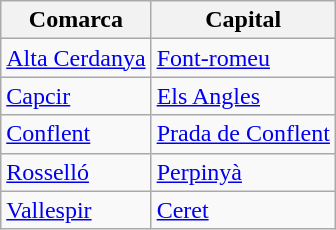<table class="wikitable">
<tr>
<th>Comarca</th>
<th>Capital</th>
</tr>
<tr>
<td><a href='#'>Alta Cerdanya</a></td>
<td><a href='#'>Font-romeu</a></td>
</tr>
<tr>
<td><a href='#'>Capcir</a></td>
<td><a href='#'>Els Angles</a></td>
</tr>
<tr>
<td><a href='#'>Conflent</a></td>
<td><a href='#'>Prada de Conflent</a></td>
</tr>
<tr>
<td><a href='#'>Rosselló</a></td>
<td><a href='#'>Perpinyà</a></td>
</tr>
<tr>
<td><a href='#'>Vallespir</a></td>
<td><a href='#'>Ceret</a></td>
</tr>
</table>
